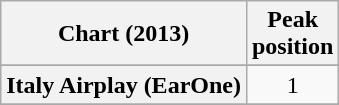<table class="wikitable sortable plainrowheaders">
<tr>
<th>Chart (2013)</th>
<th>Peak<br>position</th>
</tr>
<tr>
</tr>
<tr>
</tr>
<tr>
</tr>
<tr>
</tr>
<tr>
</tr>
<tr>
<th scope="row">Italy Airplay (EarOne)</th>
<td align="center">1</td>
</tr>
<tr>
</tr>
<tr>
</tr>
<tr>
</tr>
<tr>
</tr>
</table>
